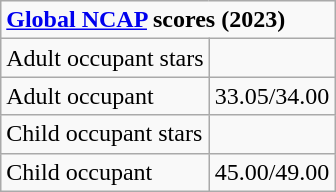<table class="wikitable">
<tr>
<td colspan="2"><strong><a href='#'>Global NCAP</a> scores (2023)</strong></td>
</tr>
<tr>
<td>Adult occupant stars</td>
<td></td>
</tr>
<tr>
<td>Adult occupant</td>
<td>33.05/34.00</td>
</tr>
<tr>
<td>Child occupant stars</td>
<td></td>
</tr>
<tr>
<td>Child occupant</td>
<td>45.00/49.00</td>
</tr>
</table>
